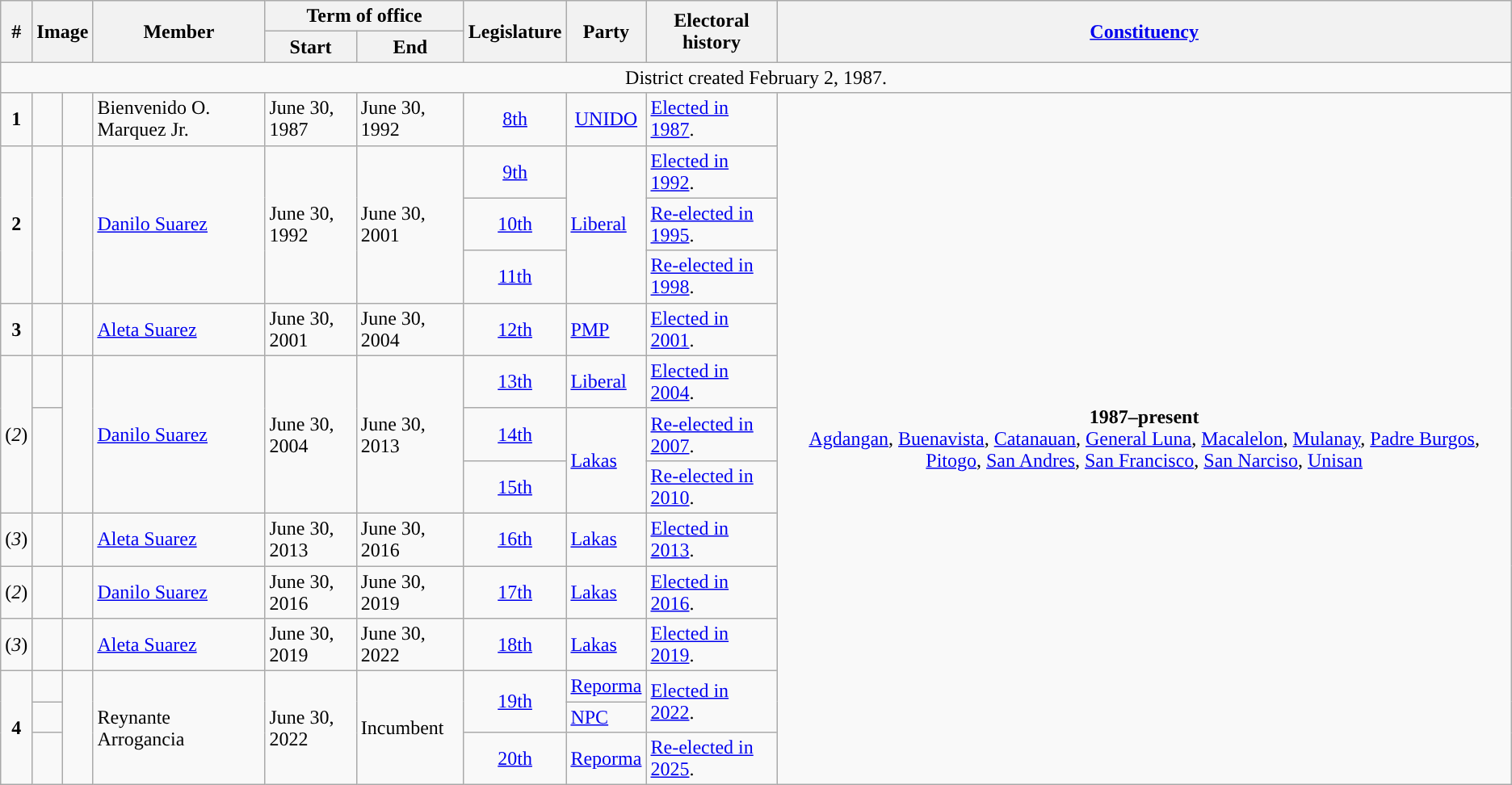<table class=wikitable>
<tr>
<th rowspan="2">#</th>
<th rowspan="2" colspan=2>Image</th>
<th rowspan="2">Member</th>
<th colspan=2>Term of office</th>
<th rowspan="2">Legislature</th>
<th rowspan="2">Party</th>
<th rowspan="2">Electoral history</th>
<th rowspan="2"><a href='#'>Constituency</a></th>
</tr>
<tr>
<th>Start</th>
<th>End</th>
</tr>
<tr>
<td colspan="10" style="text-align:center;">District created February 2, 1987.</td>
</tr>
<tr>
<td style="text-align:center;"><strong>1</strong></td>
<td style="color:inherit;background:"></td>
<td></td>
<td>Bienvenido O. Marquez Jr.</td>
<td>June 30, 1987</td>
<td>June 30, 1992</td>
<td style="text-align:center;"><a href='#'>8th</a></td>
<td style="text-align:center;"><a href='#'>UNIDO</a></td>
<td><a href='#'>Elected in 1987</a>.</td>
<td rowspan="14" style="text-align:center;"><strong>1987–present</strong><br><a href='#'>Agdangan</a>, <a href='#'>Buenavista</a>, <a href='#'>Catanauan</a>, <a href='#'>General Luna</a>, <a href='#'>Macalelon</a>, <a href='#'>Mulanay</a>, <a href='#'>Padre Burgos</a>, <a href='#'>Pitogo</a>, <a href='#'>San Andres</a>, <a href='#'>San Francisco</a>, <a href='#'>San Narciso</a>, <a href='#'>Unisan</a></td>
</tr>
<tr>
<td rowspan="3" style="text-align:center;"><strong>2</strong></td>
<td rowspan="3" style="color:inherit;background:"></td>
<td rowspan="3"></td>
<td rowspan="3"><a href='#'>Danilo Suarez</a></td>
<td rowspan="3">June 30, 1992</td>
<td rowspan="3">June 30, 2001</td>
<td style="text-align:center;"><a href='#'>9th</a></td>
<td rowspan="3"><a href='#'>Liberal</a></td>
<td><a href='#'>Elected in 1992</a>.</td>
</tr>
<tr>
<td style="text-align:center;"><a href='#'>10th</a></td>
<td><a href='#'>Re-elected in 1995</a>.</td>
</tr>
<tr>
<td style="text-align:center;"><a href='#'>11th</a></td>
<td><a href='#'>Re-elected in 1998</a>.</td>
</tr>
<tr>
<td style="text-align:center;"><strong>3</strong></td>
<td style="color:inherit;background:"></td>
<td></td>
<td><a href='#'>Aleta Suarez</a></td>
<td>June 30, 2001</td>
<td>June 30, 2004</td>
<td style="text-align:center;"><a href='#'>12th</a></td>
<td><a href='#'>PMP</a></td>
<td><a href='#'>Elected in 2001</a>.</td>
</tr>
<tr>
<td rowspan="3" style="text-align:center;">(<em>2</em>)</td>
<td style="color:inherit;background:"></td>
<td rowspan="3"></td>
<td rowspan="3"><a href='#'>Danilo Suarez</a></td>
<td rowspan="3">June 30, 2004</td>
<td rowspan="3">June 30, 2013</td>
<td style="text-align:center;"><a href='#'>13th</a></td>
<td><a href='#'>Liberal</a></td>
<td><a href='#'>Elected in 2004</a>.</td>
</tr>
<tr>
<td rowspan="2" style="color:inherit;background:"></td>
<td style="text-align:center;"><a href='#'>14th</a></td>
<td rowspan="2"><a href='#'>Lakas</a></td>
<td><a href='#'>Re-elected in 2007</a>.</td>
</tr>
<tr>
<td style="text-align:center;"><a href='#'>15th</a></td>
<td><a href='#'>Re-elected in 2010</a>.</td>
</tr>
<tr>
<td style="text-align:center;">(<em>3</em>)</td>
<td style="color:inherit;background:"></td>
<td></td>
<td><a href='#'>Aleta Suarez</a></td>
<td>June 30, 2013</td>
<td>June 30, 2016</td>
<td style="text-align:center;"><a href='#'>16th</a></td>
<td><a href='#'>Lakas</a></td>
<td><a href='#'>Elected in 2013</a>.</td>
</tr>
<tr>
<td style="text-align:center;">(<em>2</em>)</td>
<td style="color:inherit;background:"></td>
<td></td>
<td><a href='#'>Danilo Suarez</a></td>
<td>June 30, 2016</td>
<td>June 30, 2019</td>
<td style="text-align:center;"><a href='#'>17th</a></td>
<td><a href='#'>Lakas</a></td>
<td><a href='#'>Elected in 2016</a>.</td>
</tr>
<tr>
<td style="text-align:center;">(<em>3</em>)</td>
<td style="color:inherit;background:"></td>
<td></td>
<td><a href='#'>Aleta Suarez</a></td>
<td>June 30, 2019</td>
<td>June 30, 2022</td>
<td style="text-align:center;"><a href='#'>18th</a></td>
<td><a href='#'>Lakas</a></td>
<td><a href='#'>Elected in 2019</a>.</td>
</tr>
<tr>
<td rowspan="3" style="text-align:center;"><strong>4</strong></td>
<td style="color:inherit;background:"></td>
<td rowspan="3"></td>
<td rowspan="3">Reynante Arrogancia</td>
<td rowspan="3">June 30, 2022</td>
<td rowspan="3">Incumbent</td>
<td rowspan="2" style="text-align:center;"><a href='#'>19th</a></td>
<td><a href='#'>Reporma</a></td>
<td rowspan="2"><a href='#'>Elected in 2022</a>.</td>
</tr>
<tr>
<td style="color:inherit;background:"></td>
<td><a href='#'>NPC</a></td>
</tr>
<tr>
<td style="color:inherit;background:"></td>
<td style="text-align: center;"><a href='#'>20th</a></td>
<td><a href='#'>Reporma</a></td>
<td><a href='#'>Re-elected in 2025</a>.</td>
</tr>
</table>
